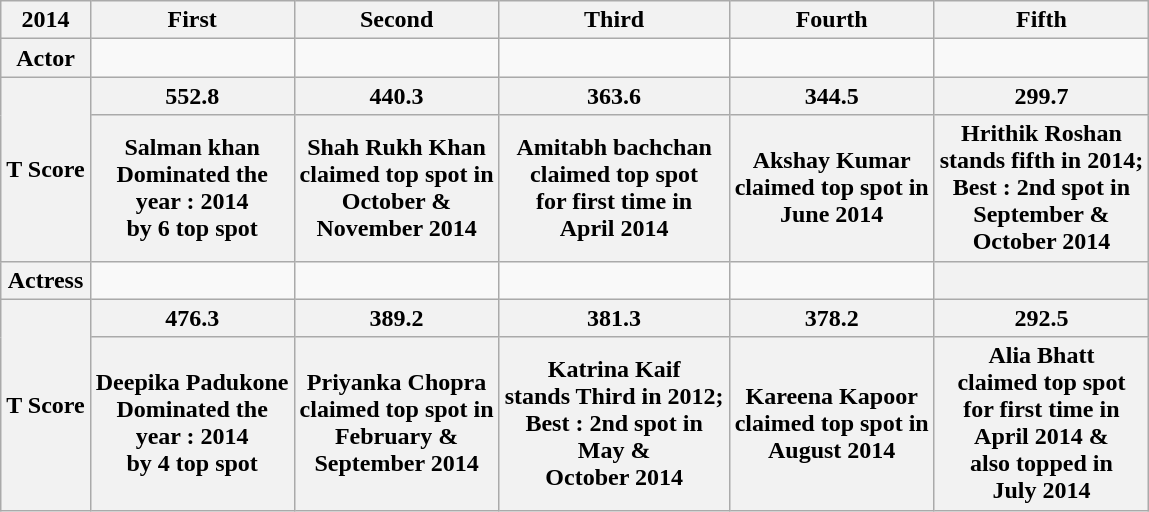<table class="wikitable sortable">
<tr>
<th>2014</th>
<th>First</th>
<th>Second</th>
<th>Third</th>
<th>Fourth</th>
<th>Fifth</th>
</tr>
<tr>
<th>Actor</th>
<td></td>
<td></td>
<td></td>
<td></td>
<td></td>
</tr>
<tr>
<th rowspan="2">T Score</th>
<th>552.8</th>
<th>440.3</th>
<th>363.6</th>
<th>344.5</th>
<th>299.7</th>
</tr>
<tr>
<th>Salman khan<br>Dominated the<br>year : 2014<br>by 6 top spot</th>
<th>Shah Rukh Khan<br>claimed top spot in<br>October &<br>November 2014</th>
<th>Amitabh bachchan<br>claimed top spot<br>for first time in<br>April 2014</th>
<th>Akshay Kumar<br>claimed top spot in<br>June 2014</th>
<th>Hrithik Roshan<br>stands fifth in 2014;<br>Best : 2nd spot in<br>September &<br>October 2014</th>
</tr>
<tr>
<th>Actress</th>
<td></td>
<td></td>
<td></td>
<td></td>
<th></th>
</tr>
<tr>
<th rowspan="2">T Score</th>
<th>476.3</th>
<th>389.2</th>
<th>381.3</th>
<th>378.2</th>
<th>292.5</th>
</tr>
<tr>
<th>Deepika Padukone<br>Dominated the<br>year : 2014<br>by 4 top spot</th>
<th>Priyanka Chopra<br>claimed top spot in<br>February &<br>September 2014</th>
<th>Katrina Kaif<br>stands Third in 2012;<br>Best : 2nd spot in<br>May &<br>October 2014</th>
<th>Kareena Kapoor<br>claimed top spot in<br>August 2014</th>
<th>Alia Bhatt<br>claimed top spot<br>for first time in<br>April 2014 &<br>also topped in<br>July 2014</th>
</tr>
</table>
